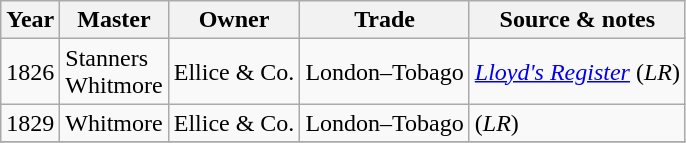<table class=" wikitable">
<tr>
<th>Year</th>
<th>Master</th>
<th>Owner</th>
<th>Trade</th>
<th>Source & notes</th>
</tr>
<tr>
<td>1826</td>
<td>Stanners<br>Whitmore</td>
<td>Ellice & Co.</td>
<td>London–Tobago</td>
<td><em><a href='#'>Lloyd's Register</a></em> (<em>LR</em>)</td>
</tr>
<tr>
<td>1829</td>
<td>Whitmore</td>
<td>Ellice & Co.</td>
<td>London–Tobago</td>
<td>(<em>LR</em>)</td>
</tr>
<tr>
</tr>
</table>
